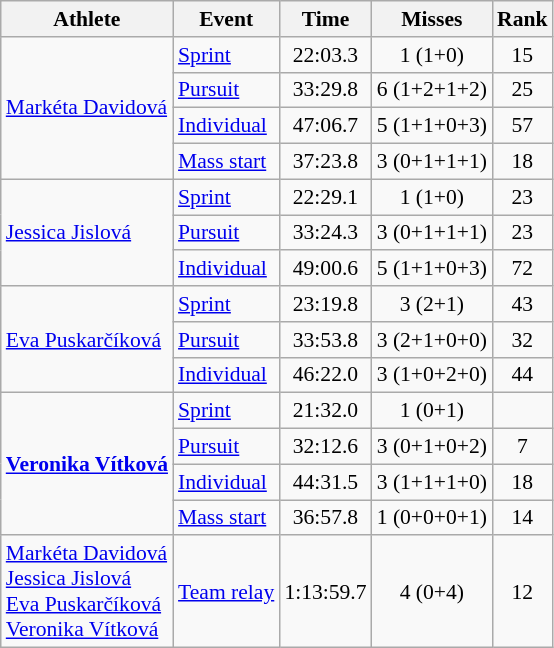<table class="wikitable" style="font-size:90%">
<tr>
<th>Athlete</th>
<th>Event</th>
<th>Time</th>
<th>Misses</th>
<th>Rank</th>
</tr>
<tr align=center>
<td rowspan="4" align=left><a href='#'>Markéta Davidová</a></td>
<td align=left><a href='#'>Sprint</a></td>
<td>22:03.3</td>
<td>1 (1+0)</td>
<td>15</td>
</tr>
<tr align=center>
<td align=left><a href='#'>Pursuit</a></td>
<td>33:29.8</td>
<td>6 (1+2+1+2)</td>
<td>25</td>
</tr>
<tr align=center>
<td align=left><a href='#'>Individual</a></td>
<td>47:06.7</td>
<td>5 (1+1+0+3)</td>
<td>57</td>
</tr>
<tr align=center>
<td align=left><a href='#'>Mass start</a></td>
<td>37:23.8</td>
<td>3 (0+1+1+1)</td>
<td>18</td>
</tr>
<tr align=center>
<td rowspan="3" align=left><a href='#'>Jessica Jislová</a></td>
<td align=left><a href='#'>Sprint</a></td>
<td>22:29.1</td>
<td>1 (1+0)</td>
<td>23</td>
</tr>
<tr align=center>
<td align=left><a href='#'>Pursuit</a></td>
<td>33:24.3</td>
<td>3 (0+1+1+1)</td>
<td>23</td>
</tr>
<tr align=center>
<td align=left><a href='#'>Individual</a></td>
<td>49:00.6</td>
<td>5 (1+1+0+3)</td>
<td>72</td>
</tr>
<tr align=center>
<td rowspan="3" align=left><a href='#'>Eva Puskarčíková</a></td>
<td align=left><a href='#'>Sprint</a></td>
<td>23:19.8</td>
<td>3 (2+1)</td>
<td>43</td>
</tr>
<tr align=center>
<td align=left><a href='#'>Pursuit</a></td>
<td>33:53.8</td>
<td>3 (2+1+0+0)</td>
<td>32</td>
</tr>
<tr align=center>
<td align=left><a href='#'>Individual</a></td>
<td>46:22.0</td>
<td>3 (1+0+2+0)</td>
<td>44</td>
</tr>
<tr align=center>
<td rowspan="4" align=left><strong><a href='#'>Veronika Vítková</a></strong></td>
<td align=left><a href='#'>Sprint</a></td>
<td>21:32.0</td>
<td>1 (0+1)</td>
<td></td>
</tr>
<tr align=center>
<td align=left><a href='#'>Pursuit</a></td>
<td>32:12.6</td>
<td>3 (0+1+0+2)</td>
<td>7</td>
</tr>
<tr align=center>
<td align=left><a href='#'>Individual</a></td>
<td>44:31.5</td>
<td>3 (1+1+1+0)</td>
<td>18</td>
</tr>
<tr align=center>
<td align=left><a href='#'>Mass start</a></td>
<td>36:57.8</td>
<td>1 (0+0+0+1)</td>
<td>14</td>
</tr>
<tr align=center>
<td align=left><a href='#'>Markéta Davidová</a><br><a href='#'>Jessica Jislová</a><br><a href='#'>Eva Puskarčíková</a><br><a href='#'>Veronika Vítková</a></td>
<td align=left><a href='#'>Team relay</a></td>
<td>1:13:59.7</td>
<td>4 (0+4)</td>
<td>12</td>
</tr>
</table>
